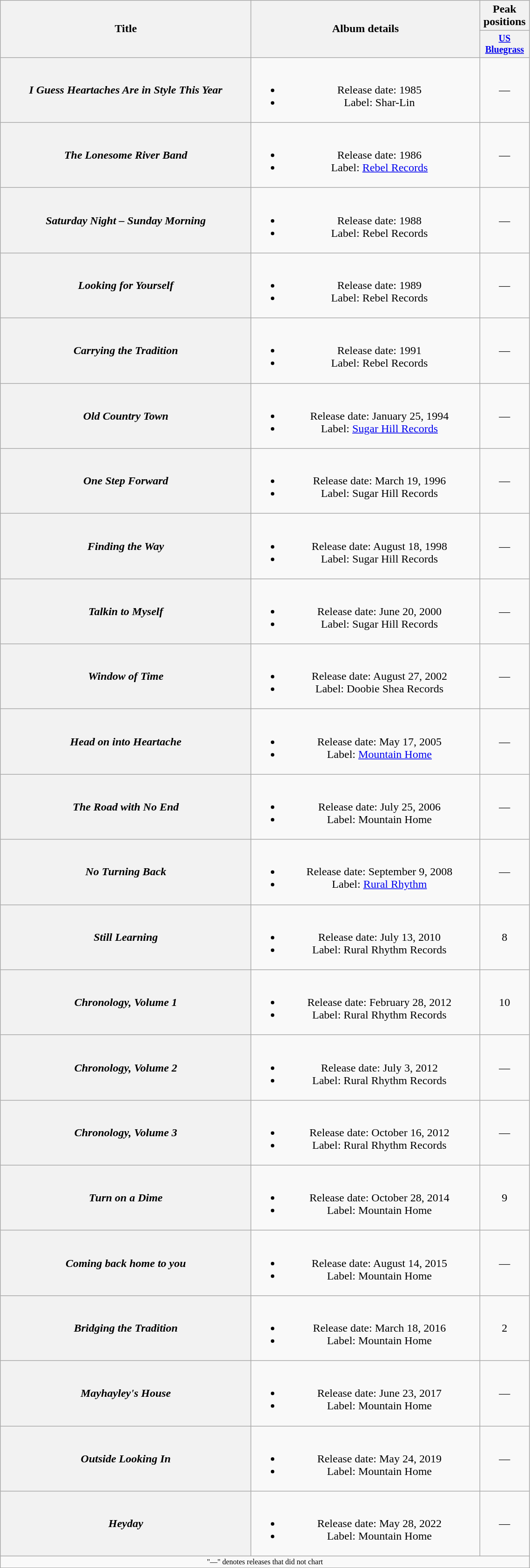<table class="wikitable plainrowheaders" style="text-align:center;">
<tr>
<th rowspan="2" style="width:22em;">Title</th>
<th rowspan="2" style="width:20em;">Album details</th>
<th colspan="1">Peak positions</th>
</tr>
<tr style="font-size:smaller;">
<th width="65"><a href='#'>US Bluegrass</a></th>
</tr>
<tr>
<th scope="row"><em>I Guess Heartaches Are in Style This Year</em></th>
<td><br><ul><li>Release date: 1985</li><li>Label: Shar-Lin</li></ul></td>
<td>—</td>
</tr>
<tr>
<th scope="row"><em>The Lonesome River Band</em></th>
<td><br><ul><li>Release date: 1986</li><li>Label: <a href='#'>Rebel Records</a></li></ul></td>
<td>—</td>
</tr>
<tr>
<th scope="row"><em>Saturday Night – Sunday Morning</em></th>
<td><br><ul><li>Release date: 1988</li><li>Label: Rebel Records</li></ul></td>
<td>—</td>
</tr>
<tr>
<th scope="row"><em>Looking for Yourself</em></th>
<td><br><ul><li>Release date: 1989</li><li>Label: Rebel Records</li></ul></td>
<td>—</td>
</tr>
<tr>
<th scope="row"><em>Carrying the Tradition</em></th>
<td><br><ul><li>Release date: 1991</li><li>Label: Rebel Records</li></ul></td>
<td>—</td>
</tr>
<tr>
<th scope="row"><em>Old Country Town</em></th>
<td><br><ul><li>Release date: January 25, 1994</li><li>Label: <a href='#'>Sugar Hill Records</a></li></ul></td>
<td>—</td>
</tr>
<tr>
<th scope="row"><em>One Step Forward</em></th>
<td><br><ul><li>Release date: March 19, 1996</li><li>Label: Sugar Hill Records</li></ul></td>
<td>—</td>
</tr>
<tr>
<th scope="row"><em>Finding the Way</em></th>
<td><br><ul><li>Release date: August 18, 1998</li><li>Label: Sugar Hill Records</li></ul></td>
<td>—</td>
</tr>
<tr>
<th scope="row"><em>Talkin to Myself</em></th>
<td><br><ul><li>Release date: June 20, 2000</li><li>Label: Sugar Hill Records</li></ul></td>
<td>—</td>
</tr>
<tr>
<th scope="row"><em>Window of Time</em></th>
<td><br><ul><li>Release date: August 27, 2002</li><li>Label: Doobie Shea Records</li></ul></td>
<td>—</td>
</tr>
<tr>
<th scope="row"><em>Head on into Heartache</em></th>
<td><br><ul><li>Release date: May 17, 2005</li><li>Label: <a href='#'>Mountain Home</a></li></ul></td>
<td>—</td>
</tr>
<tr>
<th scope="row"><em>The Road with No End</em></th>
<td><br><ul><li>Release date: July 25, 2006</li><li>Label: Mountain Home</li></ul></td>
<td>—</td>
</tr>
<tr>
<th scope="row"><em>No Turning Back</em></th>
<td><br><ul><li>Release date: September 9, 2008</li><li>Label: <a href='#'>Rural Rhythm</a></li></ul></td>
<td>—</td>
</tr>
<tr>
<th scope="row"><em>Still Learning</em></th>
<td><br><ul><li>Release date: July 13, 2010</li><li>Label: Rural Rhythm Records</li></ul></td>
<td>8</td>
</tr>
<tr>
<th scope="row"><em>Chronology, Volume 1</em></th>
<td><br><ul><li>Release date: February 28, 2012</li><li>Label: Rural Rhythm Records</li></ul></td>
<td>10</td>
</tr>
<tr>
<th scope="row"><em>Chronology, Volume 2</em></th>
<td><br><ul><li>Release date: July 3, 2012</li><li>Label: Rural Rhythm Records</li></ul></td>
<td>—</td>
</tr>
<tr>
<th scope="row"><em>Chronology, Volume 3</em></th>
<td><br><ul><li>Release date: October 16, 2012</li><li>Label: Rural Rhythm Records</li></ul></td>
<td>—</td>
</tr>
<tr>
<th scope="row"><em>Turn on a Dime</em></th>
<td><br><ul><li>Release date: October 28, 2014</li><li>Label: Mountain Home</li></ul></td>
<td>9</td>
</tr>
<tr>
<th scope="row"><em>Coming back home to you</em></th>
<td><br><ul><li>Release date: August 14, 2015</li><li>Label: Mountain Home</li></ul></td>
<td>—</td>
</tr>
<tr>
<th scope="row"><em>Bridging the Tradition</em></th>
<td><br><ul><li>Release date: March 18, 2016</li><li>Label: Mountain Home</li></ul></td>
<td>2</td>
</tr>
<tr>
<th scope="row"><em>Mayhayley's House</em></th>
<td><br><ul><li>Release date: June 23, 2017</li><li>Label: Mountain Home</li></ul></td>
<td>—</td>
</tr>
<tr>
<th scope="row"><em>Outside Looking In</em></th>
<td><br><ul><li>Release date: May 24, 2019</li><li>Label: Mountain Home</li></ul></td>
<td>—</td>
</tr>
<tr>
<th scope="row"><em>Heyday</em></th>
<td><br><ul><li>Release date: May 28, 2022</li><li>Label: Mountain Home</li></ul></td>
<td>—</td>
</tr>
<tr>
<td colspan="3" style="font-size:8pt">"—" denotes releases that did not chart</td>
</tr>
<tr>
</tr>
</table>
